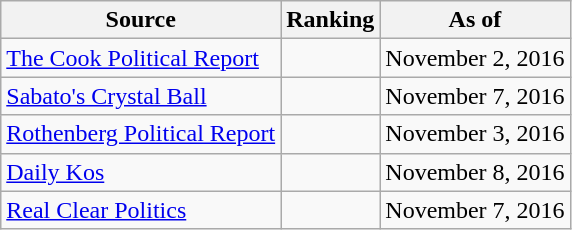<table class="wikitable" style="text-align:center">
<tr>
<th>Source</th>
<th>Ranking</th>
<th>As of</th>
</tr>
<tr>
<td align=left><a href='#'>The Cook Political Report</a></td>
<td></td>
<td>November 2, 2016</td>
</tr>
<tr>
<td align=left><a href='#'>Sabato's Crystal Ball</a></td>
<td></td>
<td>November 7, 2016</td>
</tr>
<tr>
<td align=left><a href='#'>Rothenberg Political Report</a></td>
<td></td>
<td>November 3, 2016</td>
</tr>
<tr>
<td align=left><a href='#'>Daily Kos</a></td>
<td></td>
<td>November 8, 2016</td>
</tr>
<tr>
<td align=left><a href='#'>Real Clear Politics</a></td>
<td></td>
<td>November 7, 2016</td>
</tr>
</table>
